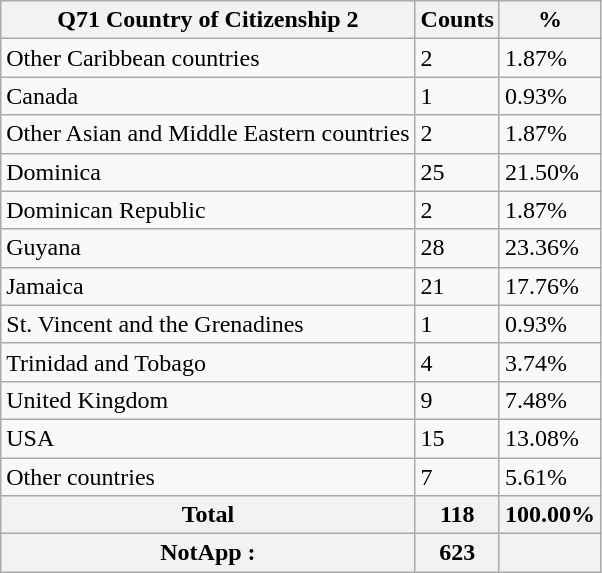<table class="wikitable sortable">
<tr>
<th>Q71 Country of Citizenship 2</th>
<th>Counts</th>
<th>%</th>
</tr>
<tr>
<td>Other Caribbean countries</td>
<td>2</td>
<td>1.87%</td>
</tr>
<tr>
<td>Canada</td>
<td>1</td>
<td>0.93%</td>
</tr>
<tr>
<td>Other Asian and Middle Eastern countries</td>
<td>2</td>
<td>1.87%</td>
</tr>
<tr>
<td>Dominica</td>
<td>25</td>
<td>21.50%</td>
</tr>
<tr>
<td>Dominican Republic</td>
<td>2</td>
<td>1.87%</td>
</tr>
<tr>
<td>Guyana</td>
<td>28</td>
<td>23.36%</td>
</tr>
<tr>
<td>Jamaica</td>
<td>21</td>
<td>17.76%</td>
</tr>
<tr>
<td>St. Vincent and the Grenadines</td>
<td>1</td>
<td>0.93%</td>
</tr>
<tr>
<td>Trinidad and Tobago</td>
<td>4</td>
<td>3.74%</td>
</tr>
<tr>
<td>United Kingdom</td>
<td>9</td>
<td>7.48%</td>
</tr>
<tr>
<td>USA</td>
<td>15</td>
<td>13.08%</td>
</tr>
<tr>
<td>Other countries</td>
<td>7</td>
<td>5.61%</td>
</tr>
<tr>
<th>Total</th>
<th>118</th>
<th>100.00%</th>
</tr>
<tr>
<th>NotApp :</th>
<th>623</th>
<th></th>
</tr>
</table>
